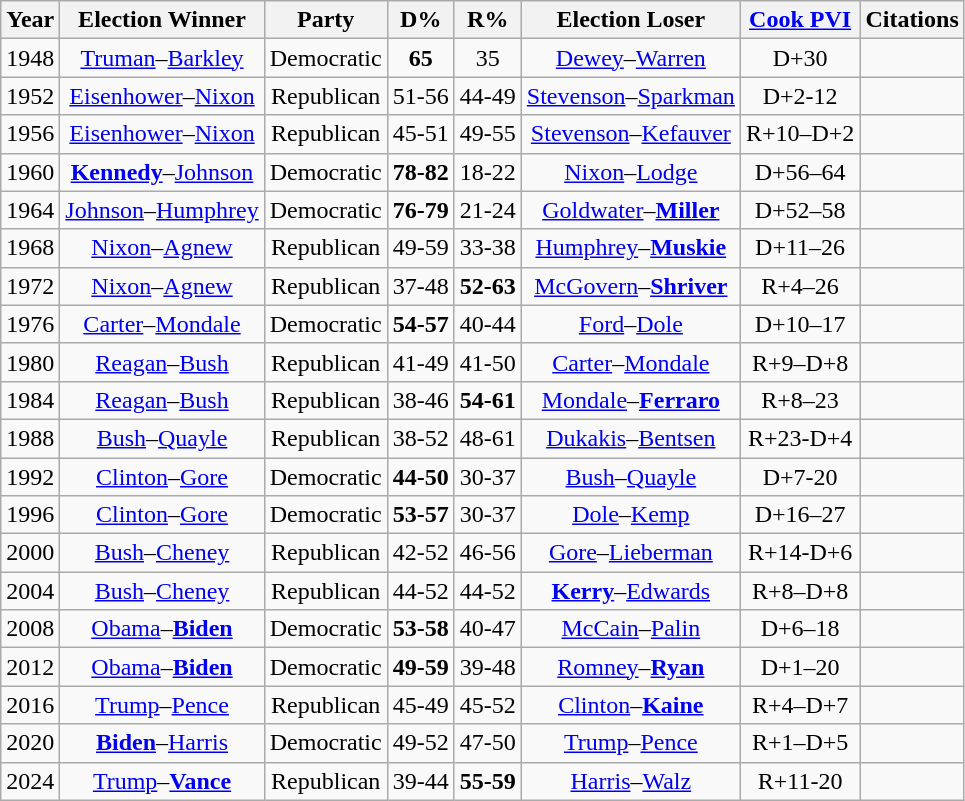<table class="wikitable" style="text-align:center">
<tr>
<th>Year</th>
<th>Election Winner</th>
<th>Party</th>
<th>D%</th>
<th>R%</th>
<th>Election Loser</th>
<th><a href='#'>Cook PVI</a></th>
<th>Citations</th>
</tr>
<tr>
<td>1948</td>
<td><a href='#'>Truman</a>–<a href='#'>Barkley</a></td>
<td>Democratic</td>
<td><strong>65</strong></td>
<td>35</td>
<td><a href='#'>Dewey</a>–<a href='#'>Warren</a></td>
<td>D+30</td>
<td></td>
</tr>
<tr>
<td>1952</td>
<td><a href='#'>Eisenhower</a>–<a href='#'>Nixon</a></td>
<td>Republican</td>
<td>51-56</td>
<td>44-49</td>
<td><a href='#'>Stevenson</a>–<a href='#'>Sparkman</a></td>
<td>D+2-12</td>
<td></td>
</tr>
<tr>
<td>1956</td>
<td><a href='#'>Eisenhower</a>–<a href='#'>Nixon</a></td>
<td>Republican</td>
<td>45-51</td>
<td>49-55</td>
<td><a href='#'>Stevenson</a>–<a href='#'>Kefauver</a></td>
<td>R+10–D+2</td>
<td></td>
</tr>
<tr>
<td>1960</td>
<td><a href='#'><strong>Kennedy</strong></a>–<a href='#'>Johnson</a></td>
<td>Democratic</td>
<td><strong>78-82</strong></td>
<td>18-22</td>
<td><a href='#'>Nixon</a>–<a href='#'>Lodge</a></td>
<td>D+56–64</td>
<td></td>
</tr>
<tr>
<td>1964</td>
<td><a href='#'>Johnson</a>–<a href='#'>Humphrey</a></td>
<td>Democratic</td>
<td><strong>76-79</strong></td>
<td>21-24</td>
<td><a href='#'>Goldwater</a>–<strong><a href='#'>Miller</a></strong></td>
<td>D+52–58</td>
<td></td>
</tr>
<tr>
<td>1968</td>
<td><a href='#'>Nixon</a>–<a href='#'>Agnew</a></td>
<td>Republican</td>
<td>49-59</td>
<td>33-38</td>
<td><a href='#'>Humphrey</a>–<strong><a href='#'>Muskie</a></strong></td>
<td>D+11–26</td>
<td></td>
</tr>
<tr>
<td>1972</td>
<td><a href='#'>Nixon</a>–<a href='#'>Agnew</a></td>
<td>Republican</td>
<td>37-48</td>
<td><strong>52-63</strong></td>
<td><a href='#'>McGovern</a>–<strong><a href='#'>Shriver</a></strong></td>
<td>R+4–26</td>
<td></td>
</tr>
<tr>
<td>1976</td>
<td><a href='#'>Carter</a>–<a href='#'>Mondale</a></td>
<td>Democratic</td>
<td><strong>54-57</strong></td>
<td>40-44</td>
<td><a href='#'>Ford</a>–<a href='#'>Dole</a></td>
<td>D+10–17</td>
<td></td>
</tr>
<tr>
<td>1980</td>
<td><a href='#'>Reagan</a>–<a href='#'>Bush</a></td>
<td>Republican</td>
<td>41-49</td>
<td>41-50</td>
<td><a href='#'>Carter</a>–<a href='#'>Mondale</a></td>
<td>R+9–D+8</td>
<td></td>
</tr>
<tr>
<td>1984</td>
<td><a href='#'>Reagan</a>–<a href='#'>Bush</a></td>
<td>Republican</td>
<td>38-46</td>
<td><strong>54-61</strong></td>
<td><a href='#'>Mondale</a>–<strong><a href='#'>Ferraro</a></strong></td>
<td>R+8–23</td>
<td></td>
</tr>
<tr>
<td>1988</td>
<td><a href='#'>Bush</a>–<a href='#'>Quayle</a></td>
<td>Republican</td>
<td>38-52</td>
<td>48-61</td>
<td><a href='#'>Dukakis</a>–<a href='#'>Bentsen</a></td>
<td>R+23-D+4</td>
<td></td>
</tr>
<tr>
<td>1992</td>
<td><a href='#'>Clinton</a>–<a href='#'>Gore</a></td>
<td>Democratic</td>
<td><strong>44-50</strong></td>
<td>30-37</td>
<td><a href='#'>Bush</a>–<a href='#'>Quayle</a></td>
<td>D+7-20</td>
<td></td>
</tr>
<tr>
<td>1996</td>
<td><a href='#'>Clinton</a>–<a href='#'>Gore</a></td>
<td>Democratic</td>
<td><strong>53-57</strong></td>
<td>30-37</td>
<td><a href='#'>Dole</a>–<a href='#'>Kemp</a></td>
<td>D+16–27</td>
<td></td>
</tr>
<tr>
<td>2000</td>
<td><a href='#'>Bush</a>–<a href='#'>Cheney</a></td>
<td>Republican</td>
<td>42-52</td>
<td>46-56</td>
<td><a href='#'>Gore</a>–<a href='#'>Lieberman</a></td>
<td>R+14-D+6</td>
<td></td>
</tr>
<tr>
<td>2004</td>
<td><a href='#'>Bush</a>–<a href='#'>Cheney</a></td>
<td>Republican</td>
<td>44-52</td>
<td>44-52</td>
<td><strong><a href='#'>Kerry</a></strong>–<a href='#'>Edwards</a></td>
<td>R+8–D+8</td>
<td></td>
</tr>
<tr>
<td>2008</td>
<td><a href='#'>Obama</a>–<strong><a href='#'>Biden</a></strong></td>
<td>Democratic</td>
<td><strong>53-58</strong></td>
<td>40-47</td>
<td><a href='#'>McCain</a>–<a href='#'>Palin</a></td>
<td>D+6–18</td>
<td></td>
</tr>
<tr>
<td>2012</td>
<td><a href='#'>Obama</a>–<strong><a href='#'>Biden</a></strong></td>
<td>Democratic</td>
<td><strong>49-59</strong></td>
<td>39-48</td>
<td><a href='#'>Romney</a>–<strong><a href='#'>Ryan</a></strong></td>
<td>D+1–20</td>
<td></td>
</tr>
<tr>
<td>2016</td>
<td><a href='#'>Trump</a>–<a href='#'>Pence</a></td>
<td>Republican</td>
<td>45-49</td>
<td>45-52</td>
<td><a href='#'>Clinton</a>–<strong><a href='#'>Kaine</a></strong></td>
<td>R+4–D+7</td>
<td></td>
</tr>
<tr>
<td>2020</td>
<td><strong><a href='#'>Biden</a></strong>–<a href='#'>Harris</a></td>
<td>Democratic</td>
<td>49-52</td>
<td>47-50</td>
<td><a href='#'>Trump</a>–<a href='#'>Pence</a></td>
<td>R+1–D+5</td>
<td></td>
</tr>
<tr>
<td>2024</td>
<td><a href='#'>Trump</a>–<a href='#'><strong>Vance</strong></a></td>
<td>Republican</td>
<td>39-44</td>
<td><strong>55-59</strong></td>
<td><a href='#'>Harris</a>–<a href='#'>Walz</a></td>
<td>R+11-20</td>
<td></td>
</tr>
</table>
